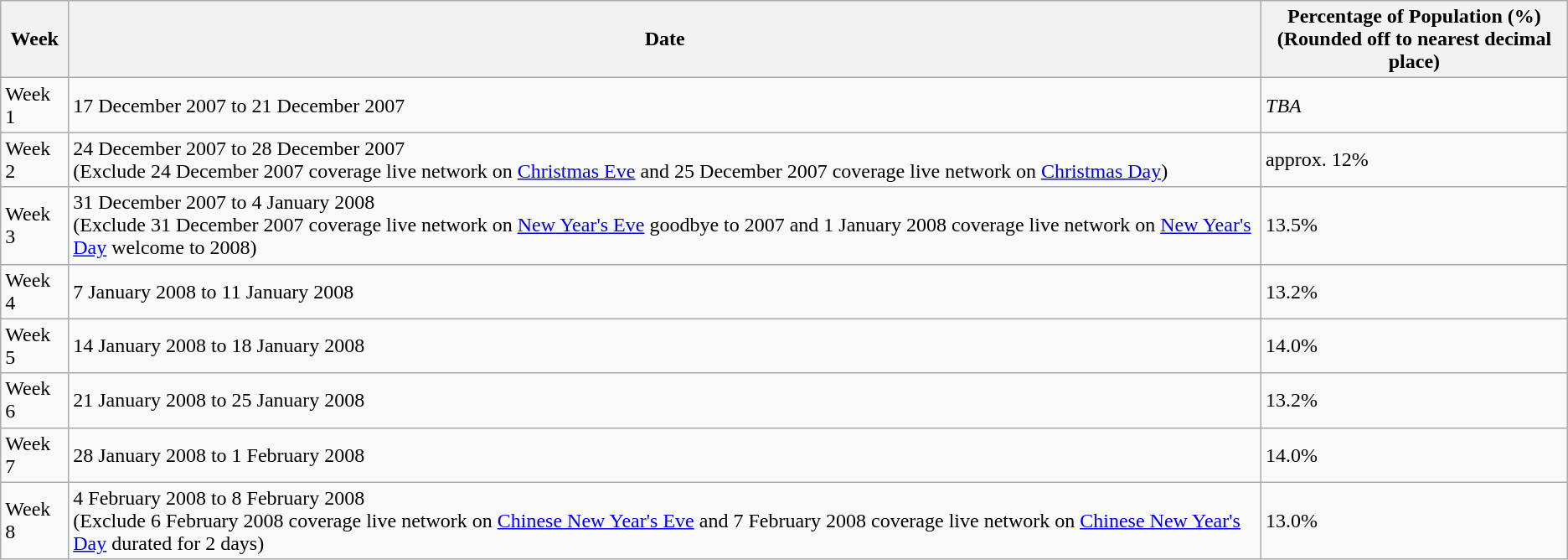<table class="wikitable">
<tr>
<th>Week</th>
<th>Date</th>
<th>Percentage of Population (%)<br>(Rounded off to nearest decimal place)</th>
</tr>
<tr>
<td>Week 1</td>
<td>17 December 2007 to 21 December 2007</td>
<td><em>TBA</em></td>
</tr>
<tr>
<td>Week 2</td>
<td>24 December 2007 to 28 December 2007<br>(Exclude 24 December 2007 coverage live network on <a href='#'>Christmas Eve</a> and 25 December 2007 coverage live network on <a href='#'>Christmas Day</a>)</td>
<td>approx. 12%</td>
</tr>
<tr>
<td>Week 3</td>
<td>31 December 2007 to 4 January 2008<br>(Exclude 31 December 2007 coverage live network on <a href='#'>New Year's Eve</a> goodbye to 2007 and 1 January 2008 coverage live network on <a href='#'>New Year's Day</a> welcome to 2008)</td>
<td>13.5%</td>
</tr>
<tr>
<td>Week 4</td>
<td>7 January 2008 to 11 January 2008</td>
<td>13.2%</td>
</tr>
<tr>
<td>Week 5</td>
<td>14 January 2008 to 18 January 2008</td>
<td>14.0%</td>
</tr>
<tr>
<td>Week 6</td>
<td>21 January 2008 to 25 January 2008</td>
<td>13.2%</td>
</tr>
<tr>
<td>Week 7</td>
<td>28 January 2008 to 1 February 2008</td>
<td>14.0%</td>
</tr>
<tr>
<td>Week 8</td>
<td>4 February 2008 to 8 February 2008<br>(Exclude 6 February 2008 coverage live network on <a href='#'>Chinese New Year's Eve</a> and 7 February 2008 coverage live network on <a href='#'>Chinese New Year's Day</a> durated for 2 days)</td>
<td>13.0%</td>
</tr>
</table>
